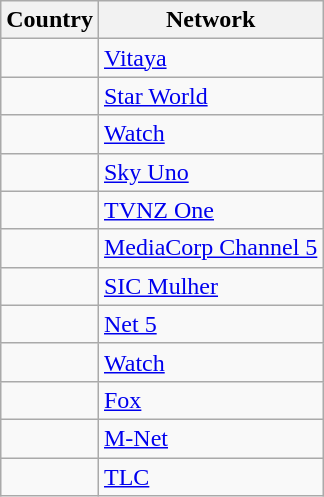<table class="wikitable">
<tr>
<th>Country</th>
<th>Network</th>
</tr>
<tr>
<td></td>
<td><a href='#'>Vitaya</a></td>
</tr>
<tr>
<td></td>
<td><a href='#'>Star World</a></td>
</tr>
<tr>
<td></td>
<td><a href='#'>Watch</a></td>
</tr>
<tr>
<td></td>
<td><a href='#'>Sky Uno</a></td>
</tr>
<tr>
<td></td>
<td><a href='#'>TVNZ One</a></td>
</tr>
<tr>
<td></td>
<td><a href='#'>MediaCorp Channel 5</a></td>
</tr>
<tr>
<td></td>
<td><a href='#'>SIC Mulher</a></td>
</tr>
<tr>
<td></td>
<td><a href='#'>Net 5</a></td>
</tr>
<tr>
<td></td>
<td><a href='#'>Watch</a></td>
</tr>
<tr>
<td></td>
<td><a href='#'>Fox</a></td>
</tr>
<tr>
<td></td>
<td><a href='#'>M-Net</a></td>
</tr>
<tr>
<td></td>
<td><a href='#'>TLC</a></td>
</tr>
</table>
